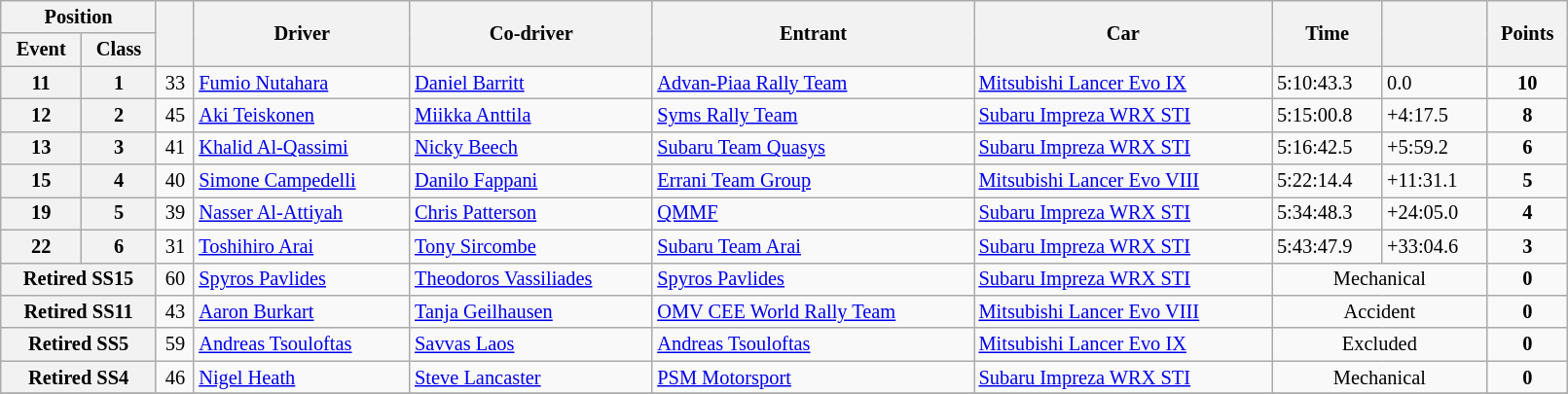<table class="wikitable" width=85% style="font-size: 85%;">
<tr>
<th colspan="2">Position</th>
<th rowspan="2"></th>
<th rowspan="2">Driver</th>
<th rowspan="2">Co-driver</th>
<th rowspan="2">Entrant</th>
<th rowspan="2">Car</th>
<th rowspan="2">Time</th>
<th rowspan="2"></th>
<th rowspan="2">Points</th>
</tr>
<tr>
<th>Event</th>
<th>Class</th>
</tr>
<tr>
<th>11</th>
<th>1</th>
<td align="center">33</td>
<td> <a href='#'>Fumio Nutahara</a></td>
<td> <a href='#'>Daniel Barritt</a></td>
<td><a href='#'>Advan-Piaa Rally Team</a></td>
<td><a href='#'>Mitsubishi Lancer Evo IX</a></td>
<td>5:10:43.3</td>
<td>0.0</td>
<td align="center"><strong>10</strong></td>
</tr>
<tr>
<th>12</th>
<th>2</th>
<td align="center">45</td>
<td> <a href='#'>Aki Teiskonen</a></td>
<td> <a href='#'>Miikka Anttila</a></td>
<td><a href='#'>Syms Rally Team</a></td>
<td><a href='#'>Subaru Impreza WRX STI</a></td>
<td>5:15:00.8</td>
<td>+4:17.5</td>
<td align="center"><strong>8</strong></td>
</tr>
<tr>
<th>13</th>
<th>3</th>
<td align="center">41</td>
<td> <a href='#'>Khalid Al-Qassimi</a></td>
<td> <a href='#'>Nicky Beech</a></td>
<td><a href='#'>Subaru Team Quasys</a></td>
<td><a href='#'>Subaru Impreza WRX STI</a></td>
<td>5:16:42.5</td>
<td>+5:59.2</td>
<td align="center"><strong>6</strong></td>
</tr>
<tr>
<th>15</th>
<th>4</th>
<td align="center">40</td>
<td> <a href='#'>Simone Campedelli</a></td>
<td> <a href='#'>Danilo Fappani</a></td>
<td><a href='#'>Errani Team Group</a></td>
<td><a href='#'>Mitsubishi Lancer Evo VIII</a></td>
<td>5:22:14.4</td>
<td>+11:31.1</td>
<td align="center"><strong>5</strong></td>
</tr>
<tr>
<th>19</th>
<th>5</th>
<td align="center">39</td>
<td> <a href='#'>Nasser Al-Attiyah</a></td>
<td> <a href='#'>Chris Patterson</a></td>
<td><a href='#'>QMMF</a></td>
<td><a href='#'>Subaru Impreza WRX STI</a></td>
<td>5:34:48.3</td>
<td>+24:05.0</td>
<td align="center"><strong>4</strong></td>
</tr>
<tr>
<th>22</th>
<th>6</th>
<td align="center">31</td>
<td> <a href='#'>Toshihiro Arai</a></td>
<td> <a href='#'>Tony Sircombe</a></td>
<td><a href='#'>Subaru Team Arai</a></td>
<td><a href='#'>Subaru Impreza WRX STI</a></td>
<td>5:43:47.9</td>
<td>+33:04.6</td>
<td align="center"><strong>3</strong></td>
</tr>
<tr>
<th colspan="2">Retired SS15</th>
<td align="center">60</td>
<td> <a href='#'>Spyros Pavlides</a></td>
<td> <a href='#'>Theodoros Vassiliades</a></td>
<td><a href='#'>Spyros Pavlides</a></td>
<td><a href='#'>Subaru Impreza WRX STI</a></td>
<td colspan="2" align="center">Mechanical</td>
<td align="center"><strong>0</strong></td>
</tr>
<tr>
<th colspan="2">Retired SS11</th>
<td align="center">43</td>
<td> <a href='#'>Aaron Burkart</a></td>
<td> <a href='#'>Tanja Geilhausen</a></td>
<td><a href='#'>OMV CEE World Rally Team</a></td>
<td><a href='#'>Mitsubishi Lancer Evo VIII</a></td>
<td colspan="2" align="center">Accident</td>
<td align="center"><strong>0</strong></td>
</tr>
<tr>
<th colspan="2">Retired SS5</th>
<td align="center">59</td>
<td> <a href='#'>Andreas Tsouloftas</a></td>
<td> <a href='#'>Savvas Laos</a></td>
<td><a href='#'>Andreas Tsouloftas</a></td>
<td><a href='#'>Mitsubishi Lancer Evo IX</a></td>
<td colspan="2" align="center">Excluded</td>
<td align="center"><strong>0</strong></td>
</tr>
<tr>
<th colspan="2">Retired SS4</th>
<td align="center">46</td>
<td> <a href='#'>Nigel Heath</a></td>
<td> <a href='#'>Steve Lancaster</a></td>
<td><a href='#'>PSM Motorsport</a></td>
<td><a href='#'>Subaru Impreza WRX STI</a></td>
<td colspan="2" align="center">Mechanical</td>
<td align="center"><strong>0</strong></td>
</tr>
<tr>
</tr>
</table>
